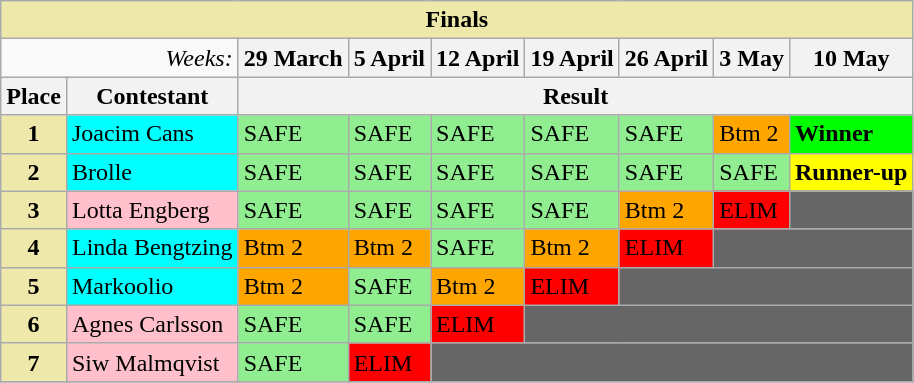<table class="wikitable" align="center">
<tr>
<td colspan="10" bgcolor="palegoldenrod" align="Center"><strong>Finals</strong></td>
</tr>
<tr>
<td colspan="2" align="right"><em>Weeks:</em></td>
<th>29 March</th>
<th>5 April</th>
<th>12 April</th>
<th>19 April</th>
<th>26 April</th>
<th>3 May</th>
<th>10 May</th>
</tr>
<tr>
<th>Place</th>
<th>Contestant</th>
<th colspan="15" align="center">Result</th>
</tr>
<tr>
<td align="center" bgcolor="palegoldenrod"><strong>1</strong></td>
<td bgcolor="cyan">Joacim Cans</td>
<td style="background: lightgreen">SAFE</td>
<td style="background: lightgreen">SAFE</td>
<td style="background: lightgreen">SAFE</td>
<td style="background: lightgreen">SAFE</td>
<td style="background: lightgreen">SAFE</td>
<td style="background: orange">Btm 2</td>
<td style="background: Lime"><strong>Winner</strong></td>
</tr>
<tr>
<td align="center" bgcolor="palegoldenrod"><strong>2</strong></td>
<td bgcolor="cyan">Brolle</td>
<td style="background: lightgreen">SAFE</td>
<td style="background: lightgreen">SAFE</td>
<td style="background: lightgreen">SAFE</td>
<td style="background: lightgreen">SAFE</td>
<td style="background: lightgreen">SAFE</td>
<td style="background: lightgreen">SAFE</td>
<td style="background: yellow"><strong>Runner-up</strong></td>
</tr>
<tr>
<td align="center" bgcolor="palegoldenrod"><strong>3</strong></td>
<td bgcolor="pink">Lotta Engberg</td>
<td style="background: lightgreen">SAFE</td>
<td style="background: lightgreen">SAFE</td>
<td style="background: lightgreen">SAFE</td>
<td style="background: lightgreen">SAFE</td>
<td style="background: orange">Btm 2</td>
<td style="background: red"><span>ELIM</span></td>
<td colspan="1" bgcolor="666666"></td>
</tr>
<tr>
<td align="center" bgcolor="palegoldenrod"><strong>4</strong></td>
<td bgcolor="Cyan">Linda Bengtzing</td>
<td style="background: orange">Btm 2</td>
<td style="background: orange">Btm 2</td>
<td style="background: lightgreen">SAFE</td>
<td style="background: orange">Btm 2</td>
<td style="background: red"><span>ELIM</span></td>
<td colspan="2" bgcolor="666666"></td>
</tr>
<tr>
<td align="center" bgcolor="palegoldenrod"><strong>5</strong></td>
<td bgcolor="cyan">Markoolio</td>
<td style="background: orange">Btm 2</td>
<td style="background: lightgreen">SAFE</td>
<td style="background: orange">Btm 2</td>
<td style="background: red"><span>ELIM</span></td>
<td colspan="3" bgcolor="666666"></td>
</tr>
<tr>
<td align="center" bgcolor="palegoldenrod"><strong>6</strong></td>
<td bgcolor="pink">Agnes Carlsson</td>
<td style="background: lightgreen">SAFE</td>
<td style="background: lightgreen">SAFE</td>
<td style="background: red"><span>ELIM</span></td>
<td colspan="4" bgcolor="666666"></td>
</tr>
<tr>
<td align="center" bgcolor="palegoldenrod"><strong>7</strong></td>
<td bgcolor="Pink">Siw Malmqvist</td>
<td style="background: lightgreen">SAFE</td>
<td style="background: red"><span>ELIM</span></td>
<td colspan="5" bgcolor="666666"></td>
</tr>
<tr>
</tr>
</table>
